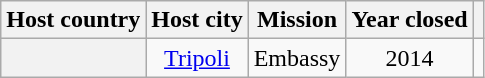<table class="wikitable plainrowheaders" style="text-align:center;">
<tr>
<th scope="col">Host country</th>
<th scope="col">Host city</th>
<th scope="col">Mission</th>
<th scope="col">Year closed</th>
<th scope="col"></th>
</tr>
<tr>
<th scope="row"></th>
<td><a href='#'>Tripoli</a></td>
<td>Embassy</td>
<td>2014</td>
<td></td>
</tr>
</table>
